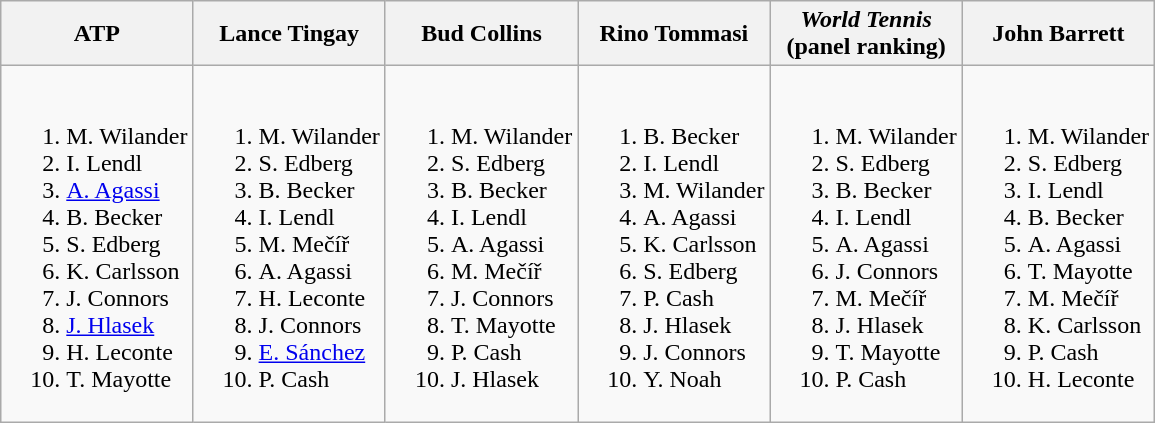<table class="wikitable">
<tr>
<th>ATP</th>
<th>Lance Tingay</th>
<th>Bud Collins</th>
<th>Rino Tommasi</th>
<th><em>World Tennis<br></em>(panel ranking)</th>
<th>John Barrett</th>
</tr>
<tr style="vertical-align: top;">
<td style="white-space: nowrap;"><br><ol><li> M. Wilander</li><li> I. Lendl</li><li> <a href='#'>A. Agassi</a></li><li> B. Becker</li><li> S. Edberg</li><li> K. Carlsson</li><li> J. Connors</li><li> <a href='#'>J. Hlasek</a></li><li> H. Leconte</li><li> T. Mayotte</li></ol></td>
<td style="white-space: nowrap;"><br><ol><li> M. Wilander</li><li> S. Edberg</li><li> B. Becker</li><li> I. Lendl</li><li> M. Mečíř</li><li> A. Agassi</li><li> H. Leconte</li><li> J. Connors</li><li> <a href='#'>E. Sánchez</a></li><li> P. Cash</li></ol></td>
<td style="white-space: nowrap;"><br><ol><li> M. Wilander</li><li> S. Edberg</li><li> B. Becker</li><li> I. Lendl</li><li> A. Agassi</li><li> M. Mečíř</li><li> J. Connors</li><li> T. Mayotte</li><li> P. Cash</li><li> J. Hlasek</li></ol></td>
<td style="white-space: nowrap;"><br><ol><li> B. Becker</li><li> I. Lendl</li><li> M. Wilander</li><li> A. Agassi</li><li> K. Carlsson</li><li> S. Edberg</li><li> P. Cash</li><li> J. Hlasek</li><li> J. Connors</li><li> Y. Noah</li></ol></td>
<td style="white-space: nowrap;"><br><ol><li> M. Wilander</li><li> S. Edberg</li><li> B. Becker</li><li> I. Lendl</li><li> A. Agassi</li><li> J. Connors</li><li> M. Mečíř</li><li> J. Hlasek</li><li> T. Mayotte</li><li> P. Cash</li></ol></td>
<td style="white-space: nowrap;"><br><ol><li> M. Wilander</li><li> S. Edberg</li><li> I. Lendl</li><li> B. Becker</li><li> A. Agassi</li><li> T. Mayotte</li><li> M. Mečíř</li><li> K. Carlsson</li><li> P. Cash</li><li> H. Leconte</li></ol></td>
</tr>
</table>
